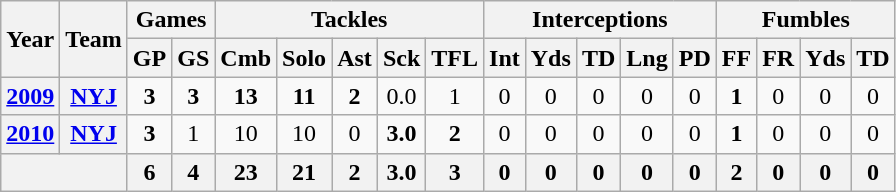<table class="wikitable" style="text-align:center">
<tr>
<th rowspan="2">Year</th>
<th rowspan="2">Team</th>
<th colspan="2">Games</th>
<th colspan="5">Tackles</th>
<th colspan="5">Interceptions</th>
<th colspan="4">Fumbles</th>
</tr>
<tr>
<th>GP</th>
<th>GS</th>
<th>Cmb</th>
<th>Solo</th>
<th>Ast</th>
<th>Sck</th>
<th>TFL</th>
<th>Int</th>
<th>Yds</th>
<th>TD</th>
<th>Lng</th>
<th>PD</th>
<th>FF</th>
<th>FR</th>
<th>Yds</th>
<th>TD</th>
</tr>
<tr>
<th><a href='#'>2009</a></th>
<th><a href='#'>NYJ</a></th>
<td><strong>3</strong></td>
<td><strong>3</strong></td>
<td><strong>13</strong></td>
<td><strong>11</strong></td>
<td><strong>2</strong></td>
<td>0.0</td>
<td>1</td>
<td>0</td>
<td>0</td>
<td>0</td>
<td>0</td>
<td>0</td>
<td><strong>1</strong></td>
<td>0</td>
<td>0</td>
<td>0</td>
</tr>
<tr>
<th><a href='#'>2010</a></th>
<th><a href='#'>NYJ</a></th>
<td><strong>3</strong></td>
<td>1</td>
<td>10</td>
<td>10</td>
<td>0</td>
<td><strong>3.0</strong></td>
<td><strong>2</strong></td>
<td>0</td>
<td>0</td>
<td>0</td>
<td>0</td>
<td>0</td>
<td><strong>1</strong></td>
<td>0</td>
<td>0</td>
<td>0</td>
</tr>
<tr>
<th colspan="2"></th>
<th>6</th>
<th>4</th>
<th>23</th>
<th>21</th>
<th>2</th>
<th>3.0</th>
<th>3</th>
<th>0</th>
<th>0</th>
<th>0</th>
<th>0</th>
<th>0</th>
<th>2</th>
<th>0</th>
<th>0</th>
<th>0</th>
</tr>
</table>
